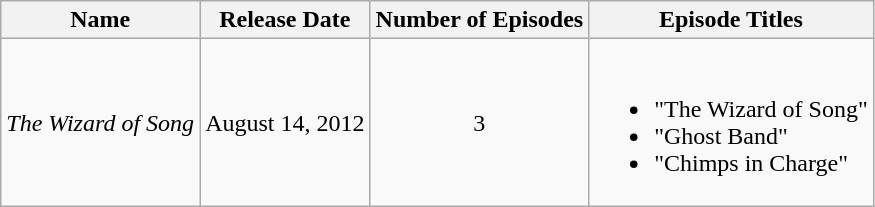<table class="wikitable">
<tr>
<th>Name</th>
<th>Release Date</th>
<th>Number of Episodes</th>
<th>Episode Titles</th>
</tr>
<tr>
<td><em>The Wizard of Song</em></td>
<td>August 14, 2012</td>
<td align="center">3</td>
<td><br><ul><li>"The Wizard of Song"</li><li>"Ghost Band"</li><li>"Chimps in Charge"</li></ul></td>
</tr>
</table>
